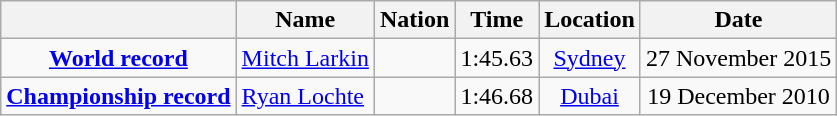<table class=wikitable style=text-align:center>
<tr>
<th></th>
<th>Name</th>
<th>Nation</th>
<th>Time</th>
<th>Location</th>
<th>Date</th>
</tr>
<tr>
<td><strong><a href='#'>World record</a></strong></td>
<td align=left><a href='#'>Mitch Larkin</a></td>
<td align=left></td>
<td align=left>1:45.63</td>
<td><a href='#'>Sydney</a></td>
<td>27 November 2015</td>
</tr>
<tr>
<td><strong><a href='#'>Championship record</a></strong></td>
<td align=left><a href='#'>Ryan Lochte</a></td>
<td align=left></td>
<td align=left>1:46.68</td>
<td><a href='#'>Dubai</a></td>
<td>19 December 2010</td>
</tr>
</table>
